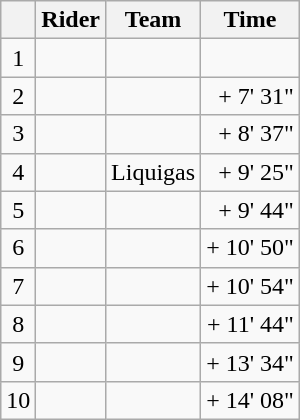<table class="wikitable">
<tr>
<th></th>
<th>Rider</th>
<th>Team</th>
<th>Time</th>
</tr>
<tr>
<td style="text-align:center;">1</td>
<td> </td>
<td></td>
<td style="text-align:right;"></td>
</tr>
<tr>
<td style="text-align:center;">2</td>
<td></td>
<td></td>
<td style="text-align:right;">+ 7' 31"</td>
</tr>
<tr>
<td style="text-align:center;">3</td>
<td></td>
<td></td>
<td style="text-align:right;">+ 8' 37"</td>
</tr>
<tr>
<td style="text-align:center;">4</td>
<td></td>
<td>Liquigas</td>
<td style="text-align:right;">+ 9' 25"</td>
</tr>
<tr>
<td style="text-align:center;">5</td>
<td></td>
<td></td>
<td style="text-align:right;">+ 9' 44"</td>
</tr>
<tr>
<td style="text-align:center;">6</td>
<td></td>
<td></td>
<td style="text-align:right;">+ 10' 50"</td>
</tr>
<tr>
<td style="text-align:center;">7</td>
<td></td>
<td></td>
<td style="text-align:right;">+ 10' 54"</td>
</tr>
<tr>
<td style="text-align:center;">8</td>
<td></td>
<td></td>
<td style="text-align:right;">+ 11' 44"</td>
</tr>
<tr>
<td style="text-align:center;">9</td>
<td></td>
<td></td>
<td style="text-align:right;">+ 13' 34"</td>
</tr>
<tr>
<td style="text-align:center;">10</td>
<td></td>
<td></td>
<td style="text-align:right;">+ 14' 08"</td>
</tr>
</table>
